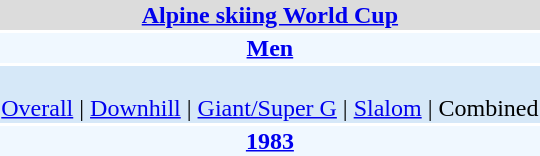<table align="right" class="toccolours" style="margin: 0 0 1em 1em;">
<tr>
<td colspan="2" align=center bgcolor=Gainsboro><strong><a href='#'>Alpine skiing World Cup</a></strong></td>
</tr>
<tr>
<td colspan="2" align=center bgcolor=AliceBlue><strong><a href='#'>Men</a></strong></td>
</tr>
<tr>
<td colspan="2" align=center bgcolor=D6E8F8><br><a href='#'>Overall</a> | 
<a href='#'>Downhill</a> | 
<a href='#'>Giant/Super G</a> | 
<a href='#'>Slalom</a> | 
Combined</td>
</tr>
<tr>
<td colspan="2" align=center bgcolor=AliceBlue><strong><a href='#'>1983</a></strong></td>
</tr>
</table>
